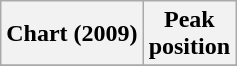<table class="wikitable plainrowheaders" style="text-align:center">
<tr>
<th scope="col">Chart (2009)</th>
<th scope="col">Peak<br>position</th>
</tr>
<tr>
</tr>
</table>
